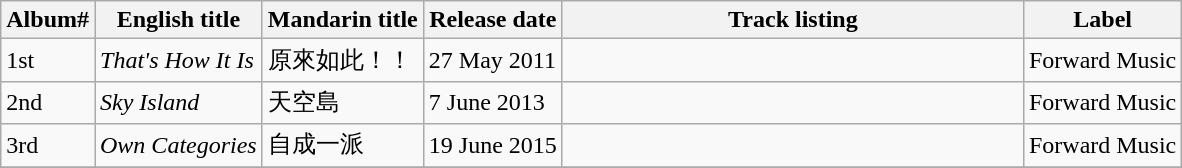<table class="wikitable">
<tr>
<th>Album#</th>
<th>English title</th>
<th>Mandarin title</th>
<th>Release date</th>
<th align="left" width="300px">Track listing</th>
<th>Label</th>
</tr>
<tr>
<td>1st</td>
<td><em>That's How It Is</em></td>
<td>原來如此！！</td>
<td>27 May 2011</td>
<td align="left" style="font-size: 100%;"></td>
<td>Forward Music</td>
</tr>
<tr>
<td>2nd</td>
<td><em>Sky Island</em></td>
<td>天空島</td>
<td>7 June 2013</td>
<td align="left" style="font-size: 100%;"></td>
<td>Forward Music</td>
</tr>
<tr>
<td>3rd</td>
<td><em>Own Categories</em></td>
<td>自成一派</td>
<td>19 June 2015</td>
<td align="left" style="font-size: 100%;"></td>
<td>Forward Music</td>
</tr>
<tr>
</tr>
</table>
